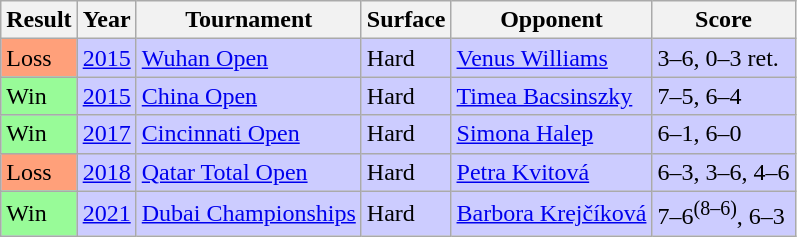<table class="sortable wikitable">
<tr>
<th>Result</th>
<th>Year</th>
<th>Tournament</th>
<th>Surface</th>
<th>Opponent</th>
<th class="unsortable">Score</th>
</tr>
<tr bgcolor=CCCCFF>
<td bgcolor=ffa07a>Loss</td>
<td><a href='#'>2015</a></td>
<td><a href='#'>Wuhan Open</a></td>
<td>Hard</td>
<td> <a href='#'>Venus Williams</a></td>
<td>3–6, 0–3 ret.</td>
</tr>
<tr bgcolor=CCCCFF>
<td bgcolor=#98fb98>Win</td>
<td><a href='#'>2015</a></td>
<td><a href='#'>China Open</a></td>
<td>Hard</td>
<td> <a href='#'>Timea Bacsinszky</a></td>
<td>7–5, 6–4</td>
</tr>
<tr bgcolor=CCCCFF>
<td bgcolor=#98fb98>Win</td>
<td><a href='#'>2017</a></td>
<td><a href='#'>Cincinnati Open</a></td>
<td>Hard</td>
<td> <a href='#'>Simona Halep</a></td>
<td>6–1, 6–0</td>
</tr>
<tr bgcolor=CCCCFF>
<td bgcolor=ffa07a>Loss</td>
<td><a href='#'>2018</a></td>
<td><a href='#'>Qatar Total Open</a></td>
<td>Hard</td>
<td> <a href='#'>Petra Kvitová</a></td>
<td>6–3, 3–6, 4–6</td>
</tr>
<tr bgcolor=CCCCFF>
<td bgcolor=#98fb98>Win</td>
<td><a href='#'>2021</a></td>
<td><a href='#'>Dubai Championships</a></td>
<td>Hard</td>
<td> <a href='#'>Barbora Krejčíková</a></td>
<td>7–6<sup>(8–6)</sup>, 6–3</td>
</tr>
</table>
